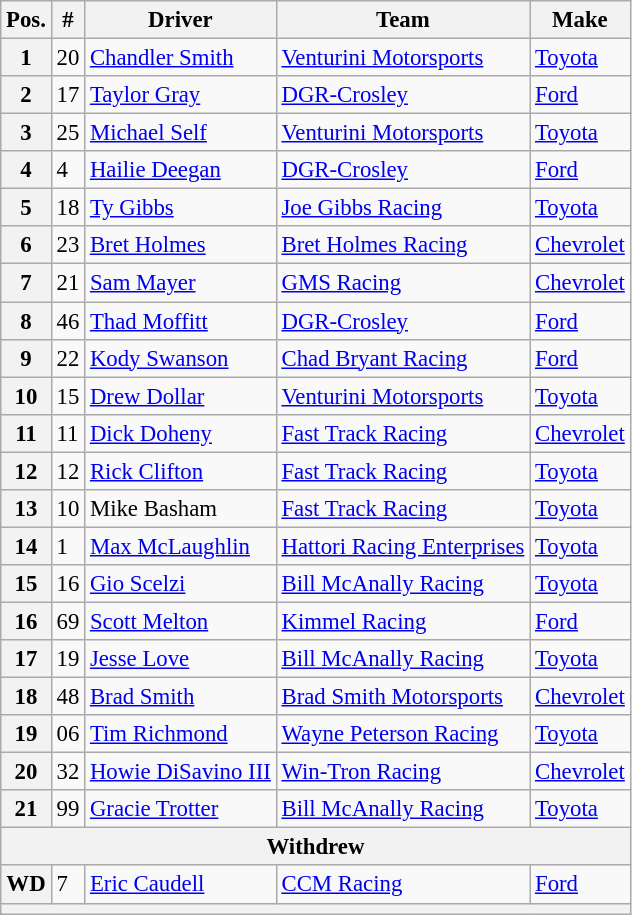<table class="wikitable" style="font-size:95%">
<tr>
<th>Pos.</th>
<th>#</th>
<th>Driver</th>
<th>Team</th>
<th>Make</th>
</tr>
<tr>
<th>1</th>
<td>20</td>
<td><a href='#'>Chandler Smith</a></td>
<td><a href='#'>Venturini Motorsports</a></td>
<td><a href='#'>Toyota</a></td>
</tr>
<tr>
<th>2</th>
<td>17</td>
<td><a href='#'>Taylor Gray</a></td>
<td><a href='#'>DGR-Crosley</a></td>
<td><a href='#'>Ford</a></td>
</tr>
<tr>
<th>3</th>
<td>25</td>
<td><a href='#'>Michael Self</a></td>
<td><a href='#'>Venturini Motorsports</a></td>
<td><a href='#'>Toyota</a></td>
</tr>
<tr>
<th>4</th>
<td>4</td>
<td><a href='#'>Hailie Deegan</a></td>
<td><a href='#'>DGR-Crosley</a></td>
<td><a href='#'>Ford</a></td>
</tr>
<tr>
<th>5</th>
<td>18</td>
<td><a href='#'>Ty Gibbs</a></td>
<td><a href='#'>Joe Gibbs Racing</a></td>
<td><a href='#'>Toyota</a></td>
</tr>
<tr>
<th>6</th>
<td>23</td>
<td><a href='#'>Bret Holmes</a></td>
<td><a href='#'>Bret Holmes Racing</a></td>
<td><a href='#'>Chevrolet</a></td>
</tr>
<tr>
<th>7</th>
<td>21</td>
<td><a href='#'>Sam Mayer</a></td>
<td><a href='#'>GMS Racing</a></td>
<td><a href='#'>Chevrolet</a></td>
</tr>
<tr>
<th>8</th>
<td>46</td>
<td><a href='#'>Thad Moffitt</a></td>
<td><a href='#'>DGR-Crosley</a></td>
<td><a href='#'>Ford</a></td>
</tr>
<tr>
<th>9</th>
<td>22</td>
<td><a href='#'>Kody Swanson</a></td>
<td><a href='#'>Chad Bryant Racing</a></td>
<td><a href='#'>Ford</a></td>
</tr>
<tr>
<th>10</th>
<td>15</td>
<td><a href='#'>Drew Dollar</a></td>
<td><a href='#'>Venturini Motorsports</a></td>
<td><a href='#'>Toyota</a></td>
</tr>
<tr>
<th>11</th>
<td>11</td>
<td><a href='#'>Dick Doheny</a></td>
<td><a href='#'>Fast Track Racing</a></td>
<td><a href='#'>Chevrolet</a></td>
</tr>
<tr>
<th>12</th>
<td>12</td>
<td><a href='#'>Rick Clifton</a></td>
<td><a href='#'>Fast Track Racing</a></td>
<td><a href='#'>Toyota</a></td>
</tr>
<tr>
<th>13</th>
<td>10</td>
<td>Mike Basham</td>
<td><a href='#'>Fast Track Racing</a></td>
<td><a href='#'>Toyota</a></td>
</tr>
<tr>
<th>14</th>
<td>1</td>
<td><a href='#'>Max McLaughlin</a></td>
<td><a href='#'>Hattori Racing Enterprises</a></td>
<td><a href='#'>Toyota</a></td>
</tr>
<tr>
<th>15</th>
<td>16</td>
<td><a href='#'>Gio Scelzi</a></td>
<td><a href='#'>Bill McAnally Racing</a></td>
<td><a href='#'>Toyota</a></td>
</tr>
<tr>
<th>16</th>
<td>69</td>
<td><a href='#'>Scott Melton</a></td>
<td><a href='#'>Kimmel Racing</a></td>
<td><a href='#'>Ford</a></td>
</tr>
<tr>
<th>17</th>
<td>19</td>
<td><a href='#'>Jesse Love</a></td>
<td><a href='#'>Bill McAnally Racing</a></td>
<td><a href='#'>Toyota</a></td>
</tr>
<tr>
<th>18</th>
<td>48</td>
<td><a href='#'>Brad Smith</a></td>
<td><a href='#'>Brad Smith Motorsports</a></td>
<td><a href='#'>Chevrolet</a></td>
</tr>
<tr>
<th>19</th>
<td>06</td>
<td><a href='#'>Tim Richmond</a></td>
<td><a href='#'>Wayne Peterson Racing</a></td>
<td><a href='#'>Toyota</a></td>
</tr>
<tr>
<th>20</th>
<td>32</td>
<td><a href='#'>Howie DiSavino III</a></td>
<td><a href='#'>Win-Tron Racing</a></td>
<td><a href='#'>Chevrolet</a></td>
</tr>
<tr>
<th>21</th>
<td>99</td>
<td><a href='#'>Gracie Trotter</a></td>
<td><a href='#'>Bill McAnally Racing</a></td>
<td><a href='#'>Toyota</a></td>
</tr>
<tr>
<th colspan="5">Withdrew</th>
</tr>
<tr>
<th>WD</th>
<td>7</td>
<td><a href='#'>Eric Caudell</a></td>
<td><a href='#'>CCM Racing</a></td>
<td><a href='#'>Ford</a></td>
</tr>
<tr>
<th colspan="5"></th>
</tr>
</table>
